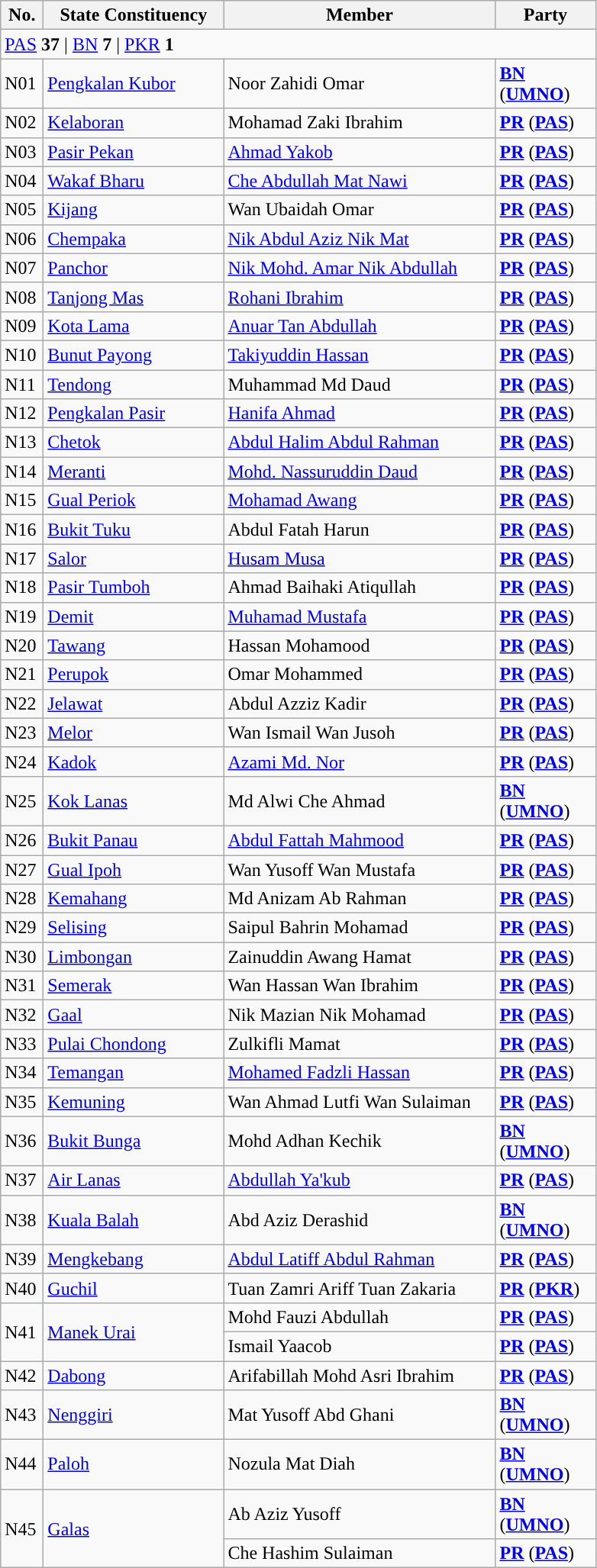<table class="wikitable sortable">
<tr>
<th style="width:30px;">No.</th>
<th style="width:150px;">State Constituency</th>
<th style="width:230px;">Member</th>
<th style="width:80px;">Party</th>
</tr>
<tr>
<td colspan="4"><a href='#'>PAS</a> <strong>37</strong> | <a href='#'>BN</a> <strong>7</strong> | <a href='#'>PKR</a> <strong>1</strong></td>
</tr>
<tr>
<td>N01</td>
<td><a href='#'>Pengkalan Kubor</a></td>
<td>Noor Zahidi Omar</td>
<td><strong><a href='#'>BN</a></strong> (<strong><a href='#'>UMNO</a></strong>)</td>
</tr>
<tr>
<td>N02</td>
<td><a href='#'>Kelaboran</a></td>
<td>Mohamad Zaki Ibrahim</td>
<td><strong><a href='#'>PR</a></strong> (<strong><a href='#'>PAS</a></strong>)</td>
</tr>
<tr>
<td>N03</td>
<td><a href='#'>Pasir Pekan</a></td>
<td><a href='#'>Ahmad Yakob</a></td>
<td><strong><a href='#'>PR</a></strong> (<strong><a href='#'>PAS</a></strong>)</td>
</tr>
<tr>
<td>N04</td>
<td><a href='#'>Wakaf Bharu</a></td>
<td><a href='#'>Che Abdullah Mat Nawi</a></td>
<td><strong><a href='#'>PR</a></strong> (<strong><a href='#'>PAS</a></strong>)</td>
</tr>
<tr>
<td>N05</td>
<td><a href='#'>Kijang</a></td>
<td>Wan Ubaidah Omar</td>
<td><strong><a href='#'>PR</a></strong> (<strong><a href='#'>PAS</a></strong>)</td>
</tr>
<tr>
<td>N06</td>
<td><a href='#'>Chempaka</a></td>
<td><a href='#'>Nik Abdul Aziz Nik Mat</a></td>
<td><strong><a href='#'>PR</a></strong> (<strong><a href='#'>PAS</a></strong>)</td>
</tr>
<tr>
<td>N07</td>
<td><a href='#'>Panchor</a></td>
<td><a href='#'>Nik Mohd. Amar Nik Abdullah</a></td>
<td><strong><a href='#'>PR</a></strong> (<strong><a href='#'>PAS</a></strong>)</td>
</tr>
<tr>
<td>N08</td>
<td><a href='#'>Tanjong Mas</a></td>
<td><a href='#'>Rohani Ibrahim</a></td>
<td><strong><a href='#'>PR</a></strong> (<strong><a href='#'>PAS</a></strong>)</td>
</tr>
<tr>
<td>N09</td>
<td><a href='#'>Kota Lama</a></td>
<td><a href='#'>Anuar Tan Abdullah</a></td>
<td><strong><a href='#'>PR</a></strong> (<strong><a href='#'>PAS</a></strong>)</td>
</tr>
<tr>
<td>N10</td>
<td><a href='#'>Bunut Payong</a></td>
<td><a href='#'>Takiyuddin Hassan</a></td>
<td><strong><a href='#'>PR</a></strong> (<strong><a href='#'>PAS</a></strong>)</td>
</tr>
<tr>
<td>N11</td>
<td><a href='#'>Tendong</a></td>
<td>Muhammad Md Daud</td>
<td><strong><a href='#'>PR</a></strong> (<strong><a href='#'>PAS</a></strong>)</td>
</tr>
<tr>
<td>N12</td>
<td><a href='#'>Pengkalan Pasir</a></td>
<td><a href='#'>Hanifa Ahmad</a></td>
<td><strong><a href='#'>PR</a></strong> (<strong><a href='#'>PAS</a></strong>)</td>
</tr>
<tr>
<td>N13</td>
<td><a href='#'>Chetok</a></td>
<td><a href='#'>Abdul Halim Abdul Rahman</a></td>
<td><strong><a href='#'>PR</a></strong> (<strong><a href='#'>PAS</a></strong>)</td>
</tr>
<tr>
<td>N14</td>
<td><a href='#'>Meranti</a></td>
<td><a href='#'>Mohd. Nassuruddin Daud</a></td>
<td><strong><a href='#'>PR</a></strong> (<strong><a href='#'>PAS</a></strong>)</td>
</tr>
<tr>
<td>N15</td>
<td><a href='#'>Gual Periok</a></td>
<td><a href='#'>Mohamad Awang</a></td>
<td><strong><a href='#'>PR</a></strong> (<strong><a href='#'>PAS</a></strong>)</td>
</tr>
<tr>
<td>N16</td>
<td><a href='#'>Bukit Tuku</a></td>
<td>Abdul Fatah Harun</td>
<td><strong><a href='#'>PR</a></strong> (<strong><a href='#'>PAS</a></strong>)</td>
</tr>
<tr>
<td>N17</td>
<td><a href='#'>Salor</a></td>
<td><a href='#'>Husam Musa</a></td>
<td><strong><a href='#'>PR</a></strong> (<strong><a href='#'>PAS</a></strong>)</td>
</tr>
<tr>
<td>N18</td>
<td><a href='#'>Pasir Tumboh</a></td>
<td>Ahmad Baihaki Atiqullah</td>
<td><strong><a href='#'>PR</a></strong> (<strong><a href='#'>PAS</a></strong>)</td>
</tr>
<tr>
<td>N19</td>
<td><a href='#'>Demit</a></td>
<td><a href='#'>Muhamad Mustafa</a></td>
<td><strong><a href='#'>PR</a></strong> (<strong><a href='#'>PAS</a></strong>)</td>
</tr>
<tr>
<td>N20</td>
<td><a href='#'>Tawang</a></td>
<td>Hassan Mohamood</td>
<td><strong><a href='#'>PR</a></strong> (<strong><a href='#'>PAS</a></strong>)</td>
</tr>
<tr>
<td>N21</td>
<td><a href='#'>Perupok</a></td>
<td>Omar Mohammed</td>
<td><strong><a href='#'>PR</a></strong> (<strong><a href='#'>PAS</a></strong>)</td>
</tr>
<tr>
<td>N22</td>
<td><a href='#'>Jelawat</a></td>
<td>Abdul Azziz Kadir</td>
<td><strong><a href='#'>PR</a></strong> (<strong><a href='#'>PAS</a></strong>)</td>
</tr>
<tr>
<td>N23</td>
<td><a href='#'>Melor</a></td>
<td>Wan Ismail Wan Jusoh</td>
<td><strong><a href='#'>PR</a></strong> (<strong><a href='#'>PAS</a></strong>)</td>
</tr>
<tr>
<td>N24</td>
<td><a href='#'>Kadok</a></td>
<td><a href='#'>Azami Md. Nor</a></td>
<td><strong><a href='#'>PR</a></strong> (<strong><a href='#'>PAS</a></strong>)</td>
</tr>
<tr>
<td>N25</td>
<td><a href='#'>Kok Lanas</a></td>
<td>Md Alwi Che Ahmad</td>
<td><strong><a href='#'>BN</a></strong> (<strong><a href='#'>UMNO</a></strong>)</td>
</tr>
<tr>
<td>N26</td>
<td><a href='#'>Bukit Panau</a></td>
<td><a href='#'>Abdul Fattah Mahmood</a></td>
<td><strong><a href='#'>PR</a></strong> (<strong><a href='#'>PAS</a></strong>)</td>
</tr>
<tr>
<td>N27</td>
<td><a href='#'>Gual Ipoh</a></td>
<td>Wan Yusoff Wan Mustafa</td>
<td><strong><a href='#'>PR</a></strong> (<strong><a href='#'>PAS</a></strong>)</td>
</tr>
<tr>
<td>N28</td>
<td><a href='#'>Kemahang</a></td>
<td>Md Anizam Ab Rahman</td>
<td><strong><a href='#'>PR</a></strong> (<strong><a href='#'>PAS</a></strong>)</td>
</tr>
<tr>
<td>N29</td>
<td><a href='#'>Selising</a></td>
<td>Saipul Bahrin Mohamad</td>
<td><strong><a href='#'>PR</a></strong> (<strong><a href='#'>PAS</a></strong>)</td>
</tr>
<tr>
<td>N30</td>
<td><a href='#'>Limbongan</a></td>
<td>Zainuddin Awang Hamat</td>
<td><strong><a href='#'>PR</a></strong> (<strong><a href='#'>PAS</a></strong>)</td>
</tr>
<tr>
<td>N31</td>
<td><a href='#'>Semerak</a></td>
<td>Wan Hassan Wan Ibrahim</td>
<td><strong><a href='#'>PR</a></strong> (<strong><a href='#'>PAS</a></strong>)</td>
</tr>
<tr>
<td>N32</td>
<td><a href='#'>Gaal</a></td>
<td>Nik Mazian Nik Mohamad</td>
<td><strong><a href='#'>PR</a></strong> (<strong><a href='#'>PAS</a></strong>)</td>
</tr>
<tr>
<td>N33</td>
<td><a href='#'>Pulai Chondong</a></td>
<td>Zulkifli Mamat</td>
<td><strong><a href='#'>PR</a></strong> (<strong><a href='#'>PAS</a></strong>)</td>
</tr>
<tr>
<td>N34</td>
<td><a href='#'>Temangan</a></td>
<td><a href='#'>Mohamed Fadzli Hassan</a></td>
<td><strong><a href='#'>PR</a></strong> (<strong><a href='#'>PAS</a></strong>)</td>
</tr>
<tr>
<td>N35</td>
<td><a href='#'>Kemuning</a></td>
<td>Wan Ahmad Lutfi Wan Sulaiman</td>
<td><strong><a href='#'>PR</a></strong> (<strong><a href='#'>PAS</a></strong>)</td>
</tr>
<tr>
<td>N36</td>
<td><a href='#'>Bukit Bunga</a></td>
<td>Mohd Adhan Kechik</td>
<td><strong><a href='#'>BN</a></strong> (<strong><a href='#'>UMNO</a></strong>)</td>
</tr>
<tr>
<td>N37</td>
<td><a href='#'>Air Lanas</a></td>
<td><a href='#'>Abdullah Ya'kub</a></td>
<td><strong><a href='#'>PR</a></strong> (<strong><a href='#'>PAS</a></strong>)</td>
</tr>
<tr>
<td>N38</td>
<td><a href='#'>Kuala Balah</a></td>
<td>Abd Aziz Derashid</td>
<td><strong><a href='#'>BN</a></strong> (<strong><a href='#'>UMNO</a></strong>)</td>
</tr>
<tr>
<td>N39</td>
<td><a href='#'>Mengkebang</a></td>
<td><a href='#'>Abdul Latiff Abdul Rahman</a></td>
<td><strong><a href='#'>PR</a></strong> (<strong><a href='#'>PAS</a></strong>)</td>
</tr>
<tr>
<td>N40</td>
<td><a href='#'>Guchil</a></td>
<td>Tuan Zamri Ariff Tuan Zakaria</td>
<td><strong><a href='#'>PR</a></strong> (<strong><a href='#'>PKR</a></strong>)</td>
</tr>
<tr>
<td rowspan=2>N41</td>
<td rowspan=2><a href='#'>Manek Urai</a></td>
<td>Mohd Fauzi Abdullah </td>
<td><strong><a href='#'>PR</a></strong> (<strong><a href='#'>PAS</a></strong>)</td>
</tr>
<tr>
<td>Ismail Yaacob </td>
<td><strong><a href='#'>PR</a></strong> (<strong><a href='#'>PAS</a></strong>)</td>
</tr>
<tr>
<td>N42</td>
<td><a href='#'>Dabong</a></td>
<td>Arifabillah Mohd Asri Ibrahim</td>
<td><strong><a href='#'>PR</a></strong> (<strong><a href='#'>PAS</a></strong>)</td>
</tr>
<tr>
<td>N43</td>
<td><a href='#'>Nenggiri</a></td>
<td>Mat Yusoff Abd Ghani</td>
<td><strong><a href='#'>BN</a></strong> (<strong><a href='#'>UMNO</a></strong>)</td>
</tr>
<tr>
<td>N44</td>
<td><a href='#'>Paloh</a></td>
<td>Nozula Mat Diah</td>
<td><strong><a href='#'>BN</a></strong> (<strong><a href='#'>UMNO</a></strong>)</td>
</tr>
<tr>
<td rowspan=2>N45</td>
<td rowspan=2><a href='#'>Galas</a></td>
<td>Ab Aziz Yusoff </td>
<td><strong><a href='#'>BN</a></strong> (<strong><a href='#'>UMNO</a></strong>)</td>
</tr>
<tr>
<td>Che Hashim Sulaiman </td>
<td><strong><a href='#'>PR</a></strong> (<strong><a href='#'>PAS</a></strong>)</td>
</tr>
</table>
